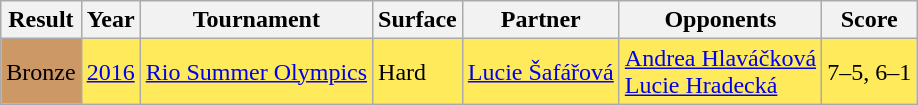<table class="sortable wikitable">
<tr>
<th>Result</th>
<th>Year</th>
<th>Tournament</th>
<th>Surface</th>
<th>Partner</th>
<th>Opponents</th>
<th class=unsortable>Score</th>
</tr>
<tr style=background:#ffea5c>
<td style=background:#c96>Bronze</td>
<td><a href='#'>2016</a></td>
<td><a href='#'>Rio Summer Olympics</a></td>
<td>Hard</td>
<td> <a href='#'>Lucie Šafářová</a></td>
<td> <a href='#'>Andrea Hlaváčková</a> <br>  <a href='#'>Lucie Hradecká</a></td>
<td>7–5, 6–1</td>
</tr>
</table>
